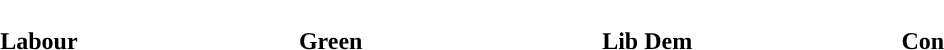<table style="width:60%; text-align:center;">
<tr style="color:white;">
<td style="background:"><strong>15</strong></td>
<td style="background:"><strong>13</strong></td>
<td style="background:"><strong>6</strong></td>
<td style="background:"><strong>5</strong></td>
</tr>
<tr>
<td><span><strong>Labour</strong></span></td>
<td><span><strong>Green</strong></span></td>
<td><span><strong>Lib Dem</strong></span></td>
<td><span><strong>Con</strong></span></td>
</tr>
</table>
